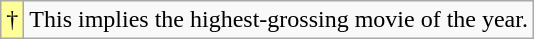<table class="wikitable">
<tr>
<td style="background-color:#FFFF99"align="center">†</td>
<td>This implies the highest-grossing movie of the year.</td>
</tr>
</table>
